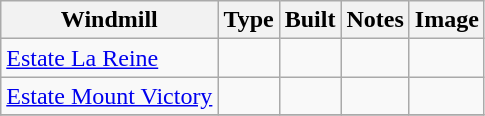<table class="wikitable">
<tr>
<th>Windmill</th>
<th>Type</th>
<th>Built</th>
<th>Notes</th>
<th>Image</th>
</tr>
<tr>
<td><a href='#'>Estate La Reine</a></td>
<td></td>
<td></td>
<td></td>
<td></td>
</tr>
<tr>
<td><a href='#'>Estate Mount Victory</a></td>
<td></td>
<td></td>
<td></td>
<td></td>
</tr>
<tr>
</tr>
</table>
